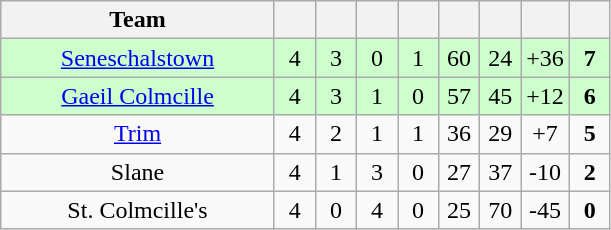<table class="wikitable" style="text-align:center">
<tr>
<th style="width:175px;">Team</th>
<th width="20"></th>
<th width="20"></th>
<th width="20"></th>
<th width="20"></th>
<th width="20"></th>
<th width="20"></th>
<th width="20"></th>
<th width="20"></th>
</tr>
<tr style="background:#cfc;">
<td><a href='#'>Seneschalstown</a></td>
<td>4</td>
<td>3</td>
<td>0</td>
<td>1</td>
<td>60</td>
<td>24</td>
<td>+36</td>
<td><strong>7</strong></td>
</tr>
<tr style="background:#cfc;">
<td><a href='#'>Gaeil Colmcille</a></td>
<td>4</td>
<td>3</td>
<td>1</td>
<td>0</td>
<td>57</td>
<td>45</td>
<td>+12</td>
<td><strong>6</strong></td>
</tr>
<tr>
<td><a href='#'>Trim</a></td>
<td>4</td>
<td>2</td>
<td>1</td>
<td>1</td>
<td>36</td>
<td>29</td>
<td>+7</td>
<td><strong>5</strong></td>
</tr>
<tr>
<td>Slane</td>
<td>4</td>
<td>1</td>
<td>3</td>
<td>0</td>
<td>27</td>
<td>37</td>
<td>-10</td>
<td><strong>2</strong></td>
</tr>
<tr>
<td>St. Colmcille's</td>
<td>4</td>
<td>0</td>
<td>4</td>
<td>0</td>
<td>25</td>
<td>70</td>
<td>-45</td>
<td><strong>0</strong></td>
</tr>
</table>
